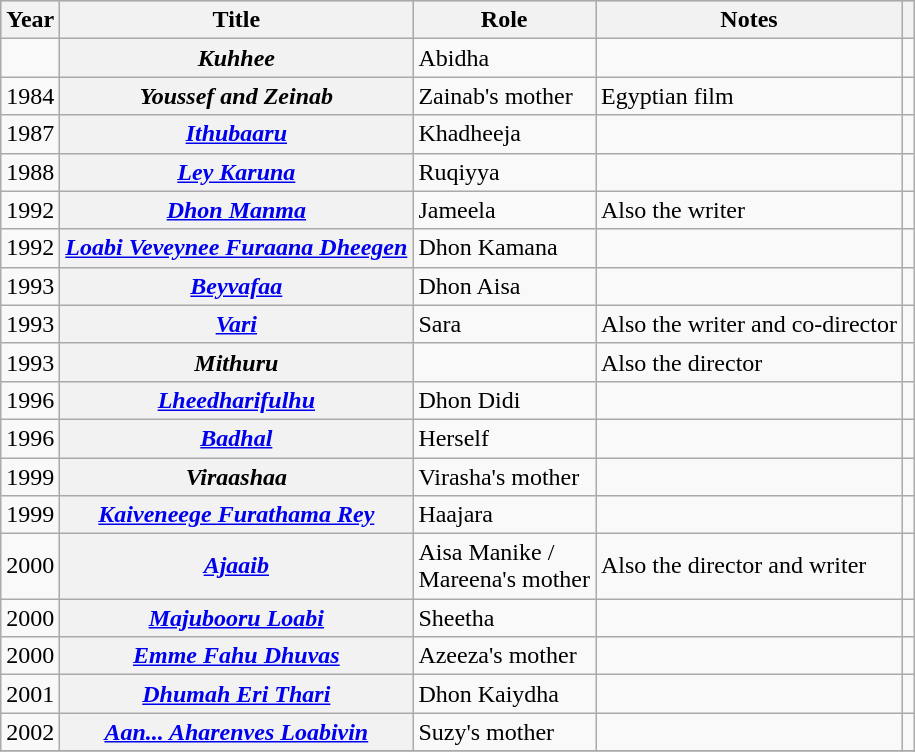<table class="wikitable sortable plainrowheaders">
<tr style="background:#ccc; text-align:center;">
<th scope="col">Year</th>
<th scope="col">Title</th>
<th scope="col">Role</th>
<th scope="col">Notes</th>
<th scope="col" class="unsortable"></th>
</tr>
<tr>
<td></td>
<th scope="row"><em>Kuhhee</em></th>
<td>Abidha</td>
<td></td>
<td></td>
</tr>
<tr>
<td>1984</td>
<th scope="row"><em>Youssef and Zeinab</em></th>
<td>Zainab's mother</td>
<td>Egyptian film</td>
<td style="text-align: center;"></td>
</tr>
<tr>
<td>1987</td>
<th scope="row"><em><a href='#'>Ithubaaru</a></em></th>
<td>Khadheeja</td>
<td></td>
<td style="text-align: center;"></td>
</tr>
<tr>
<td>1988</td>
<th scope="row"><em><a href='#'>Ley Karuna</a></em></th>
<td>Ruqiyya</td>
<td></td>
<td style="text-align: center;"></td>
</tr>
<tr>
<td>1992</td>
<th scope="row"><em><a href='#'>Dhon Manma</a></em></th>
<td>Jameela</td>
<td>Also the writer</td>
<td style="text-align: center;"></td>
</tr>
<tr>
<td>1992</td>
<th scope="row"><em><a href='#'>Loabi Veveynee Furaana Dheegen</a></em></th>
<td>Dhon Kamana</td>
<td></td>
<td style="text-align: center;"></td>
</tr>
<tr>
<td>1993</td>
<th scope="row"><em><a href='#'>Beyvafaa</a></em></th>
<td>Dhon Aisa</td>
<td></td>
<td style="text-align: center;"></td>
</tr>
<tr>
<td>1993</td>
<th scope="row"><em><a href='#'>Vari</a></em></th>
<td>Sara</td>
<td>Also the writer and co-director</td>
<td style="text-align: center;"></td>
</tr>
<tr>
<td>1993</td>
<th scope="row"><em>Mithuru</em></th>
<td></td>
<td>Also the director</td>
<td></td>
</tr>
<tr>
<td>1996</td>
<th scope="row"><em><a href='#'>Lheedharifulhu</a></em></th>
<td>Dhon Didi</td>
<td></td>
<td></td>
</tr>
<tr>
<td>1996</td>
<th scope="row"><em><a href='#'>Badhal</a></em></th>
<td>Herself</td>
<td></td>
<td style="text-align: center;"></td>
</tr>
<tr>
<td>1999</td>
<th scope="row"><em>Viraashaa</em></th>
<td>Virasha's mother</td>
<td></td>
<td></td>
</tr>
<tr>
<td>1999</td>
<th scope="row"><em><a href='#'>Kaiveneege Furathama Rey</a></em></th>
<td>Haajara</td>
<td></td>
<td style="text-align: center;"></td>
</tr>
<tr>
<td>2000</td>
<th scope="row"><em><a href='#'>Ajaaib</a></em></th>
<td>Aisa Manike /<br>Mareena's mother</td>
<td>Also the director and writer</td>
<td style="text-align: center;"></td>
</tr>
<tr>
<td>2000</td>
<th scope="row"><em><a href='#'>Majubooru Loabi</a></em></th>
<td>Sheetha</td>
<td></td>
<td style="text-align: center;"></td>
</tr>
<tr>
<td>2000</td>
<th scope="row"><em><a href='#'>Emme Fahu Dhuvas</a></em></th>
<td>Azeeza's mother</td>
<td></td>
<td style="text-align: center;"></td>
</tr>
<tr>
<td>2001</td>
<th scope="row"><em><a href='#'>Dhumah Eri Thari</a></em></th>
<td>Dhon Kaiydha</td>
<td></td>
<td style="text-align: center;"></td>
</tr>
<tr>
<td>2002</td>
<th scope="row"><em><a href='#'>Aan... Aharenves Loabivin</a></em></th>
<td>Suzy's mother</td>
<td></td>
<td style="text-align: center;"></td>
</tr>
<tr>
</tr>
</table>
